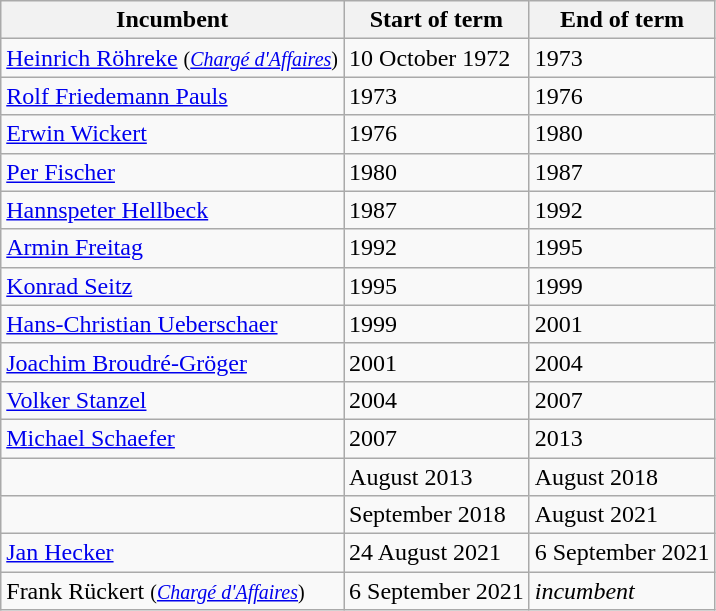<table class="wikitable">
<tr>
<th>Incumbent</th>
<th>Start of term</th>
<th>End of term</th>
</tr>
<tr>
<td><a href='#'>Heinrich Röhreke</a> <small>(<em><a href='#'>Chargé d'Affaires</a></em>)</small></td>
<td>10 October 1972</td>
<td>1973</td>
</tr>
<tr>
<td><a href='#'>Rolf Friedemann Pauls</a></td>
<td>1973</td>
<td>1976</td>
</tr>
<tr>
<td><a href='#'>Erwin Wickert</a></td>
<td>1976</td>
<td>1980</td>
</tr>
<tr>
<td><a href='#'>Per Fischer</a></td>
<td>1980</td>
<td>1987</td>
</tr>
<tr>
<td><a href='#'>Hannspeter Hellbeck</a></td>
<td>1987</td>
<td>1992</td>
</tr>
<tr>
<td><a href='#'>Armin Freitag</a></td>
<td>1992</td>
<td>1995</td>
</tr>
<tr>
<td><a href='#'>Konrad Seitz</a></td>
<td>1995</td>
<td>1999</td>
</tr>
<tr>
<td><a href='#'>Hans-Christian Ueberschaer</a></td>
<td>1999</td>
<td>2001</td>
</tr>
<tr>
<td><a href='#'>Joachim Broudré-Gröger</a></td>
<td>2001</td>
<td>2004</td>
</tr>
<tr>
<td><a href='#'>Volker Stanzel</a></td>
<td>2004</td>
<td>2007</td>
</tr>
<tr>
<td><a href='#'>Michael Schaefer</a></td>
<td>2007</td>
<td>2013</td>
</tr>
<tr>
<td></td>
<td>August 2013</td>
<td>August 2018</td>
</tr>
<tr>
<td></td>
<td>September 2018</td>
<td>August 2021</td>
</tr>
<tr>
<td><a href='#'>Jan Hecker</a></td>
<td>24 August 2021</td>
<td>6 September 2021</td>
</tr>
<tr>
<td>Frank Rückert <small>(<em><a href='#'>Chargé d'Affaires</a></em>)</small></td>
<td>6 September 2021</td>
<td><em>incumbent</em></td>
</tr>
</table>
